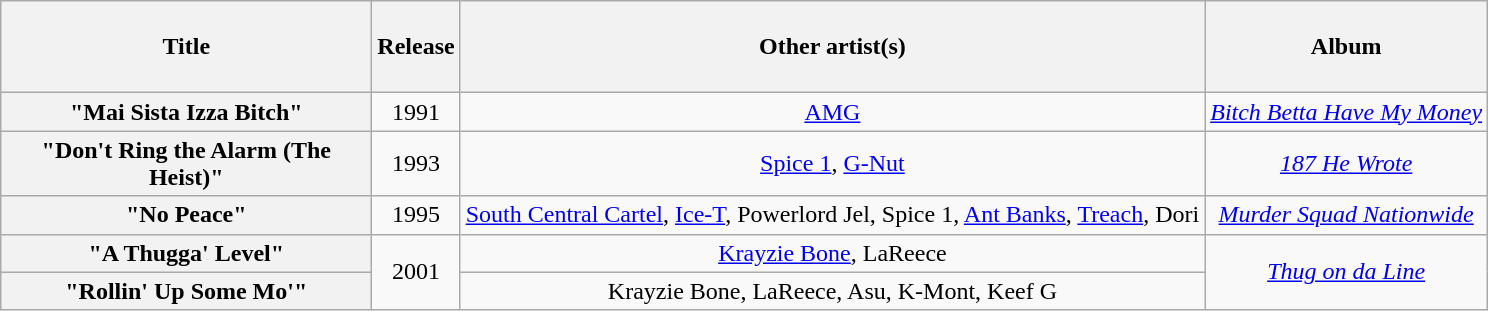<table class="wikitable plainrowheaders" style="text-align:center;">
<tr>
<th scope="col" style="width:15em;"><br>Title<br><br></th>
<th scope="col">Release</th>
<th scope="col">Other artist(s)</th>
<th scope="col">Album</th>
</tr>
<tr>
<th scope="row">"Mai Sista Izza Bitch"</th>
<td>1991</td>
<td><a href='#'>AMG</a></td>
<td><em><a href='#'>Bitch Betta Have My Money</a></em></td>
</tr>
<tr>
<th scope="row">"Don't Ring the Alarm (The Heist)"</th>
<td>1993</td>
<td><a href='#'>Spice 1</a>, <a href='#'>G-Nut</a></td>
<td><em><a href='#'>187 He Wrote</a></em></td>
</tr>
<tr>
<th scope="row">"No Peace"</th>
<td>1995</td>
<td><a href='#'>South Central Cartel</a>, <a href='#'>Ice-T</a>, Powerlord Jel, Spice 1, <a href='#'>Ant Banks</a>, <a href='#'>Treach</a>, Dori</td>
<td><em><a href='#'>Murder Squad Nationwide</a></em></td>
</tr>
<tr>
<th scope="row">"A Thugga' Level"</th>
<td rowspan="2">2001</td>
<td><a href='#'>Krayzie Bone</a>, LaReece</td>
<td rowspan="2"><em><a href='#'>Thug on da Line</a></em></td>
</tr>
<tr>
<th scope="row">"Rollin' Up Some Mo'"</th>
<td>Krayzie Bone, LaReece, Asu, K-Mont, Keef G</td>
</tr>
</table>
